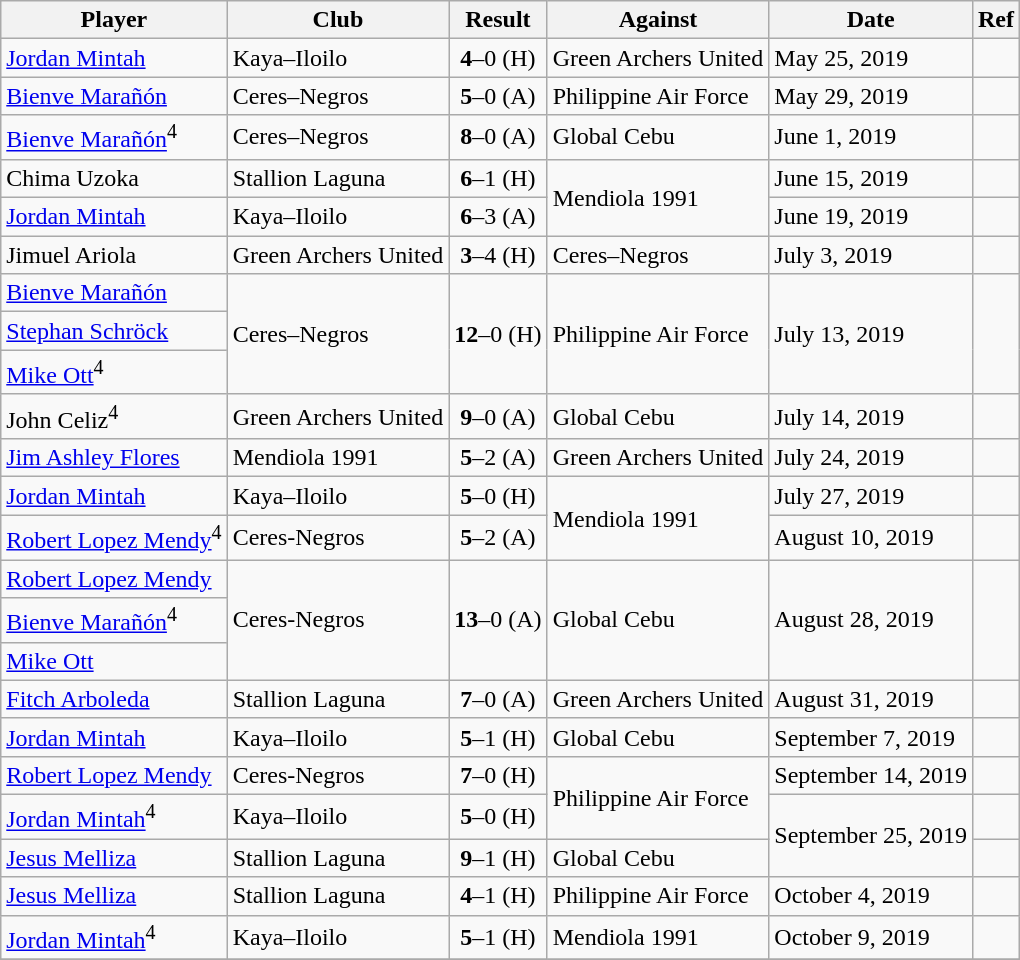<table class="wikitable sortable">
<tr>
<th>Player</th>
<th>Club</th>
<th>Result</th>
<th>Against</th>
<th>Date</th>
<th>Ref</th>
</tr>
<tr>
<td> <a href='#'>Jordan Mintah</a></td>
<td>Kaya–Iloilo</td>
<td align="center"><strong>4</strong>–0 (H)</td>
<td>Green Archers United</td>
<td>May 25, 2019</td>
<td></td>
</tr>
<tr>
<td> <a href='#'>Bienve Marañón</a></td>
<td>Ceres–Negros</td>
<td align="center"><strong>5</strong>–0 (A)</td>
<td>Philippine Air Force</td>
<td>May 29, 2019</td>
<td></td>
</tr>
<tr>
<td> <a href='#'>Bienve Marañón</a><sup>4</sup></td>
<td>Ceres–Negros</td>
<td align="center"><strong>8</strong>–0 (A)</td>
<td>Global Cebu</td>
<td>June 1, 2019</td>
<td></td>
</tr>
<tr>
<td> Chima Uzoka</td>
<td>Stallion Laguna</td>
<td align="center"><strong>6</strong>–1 (H)</td>
<td rowspan="2">Mendiola 1991</td>
<td>June 15, 2019</td>
<td></td>
</tr>
<tr>
<td> <a href='#'>Jordan Mintah</a></td>
<td>Kaya–Iloilo</td>
<td align="center"><strong>6</strong>–3 (A)</td>
<td>June 19, 2019</td>
<td></td>
</tr>
<tr>
<td> Jimuel Ariola</td>
<td>Green Archers United</td>
<td align="center"><strong>3</strong>–4 (H)</td>
<td>Ceres–Negros</td>
<td>July 3, 2019</td>
<td></td>
</tr>
<tr>
<td> <a href='#'>Bienve Marañón</a></td>
<td rowspan="3">Ceres–Negros</td>
<td rowspan="3" align="center"><strong>12</strong>–0 (H)</td>
<td rowspan="3">Philippine Air Force</td>
<td rowspan="3">July 13, 2019</td>
<td rowspan="3"></td>
</tr>
<tr>
<td> <a href='#'>Stephan Schröck</a></td>
</tr>
<tr>
<td> <a href='#'>Mike Ott</a><sup>4</sup></td>
</tr>
<tr>
<td> John Celiz<sup>4</sup></td>
<td>Green Archers United</td>
<td align="center"><strong>9</strong>–0 (A)</td>
<td>Global Cebu</td>
<td>July 14, 2019</td>
<td></td>
</tr>
<tr>
<td> <a href='#'>Jim Ashley Flores</a></td>
<td>Mendiola 1991</td>
<td align="center"><strong>5</strong>–2 (A)</td>
<td>Green Archers United</td>
<td>July 24, 2019</td>
<td></td>
</tr>
<tr>
<td> <a href='#'>Jordan Mintah</a></td>
<td>Kaya–Iloilo</td>
<td align="center"><strong>5</strong>–0 (H)</td>
<td rowspan="2">Mendiola 1991</td>
<td>July 27, 2019</td>
<td></td>
</tr>
<tr>
<td> <a href='#'>Robert Lopez Mendy</a><sup>4</sup></td>
<td>Ceres-Negros</td>
<td align="center"><strong>5</strong>–2 (A)</td>
<td>August 10, 2019</td>
<td></td>
</tr>
<tr>
<td> <a href='#'>Robert Lopez Mendy</a></td>
<td rowspan="3">Ceres-Negros</td>
<td rowspan="3" align="center"><strong>13</strong>–0 (A)</td>
<td rowspan="3">Global Cebu</td>
<td rowspan="3">August 28, 2019</td>
<td rowspan="3"></td>
</tr>
<tr>
<td> <a href='#'>Bienve Marañón</a><sup>4</sup></td>
</tr>
<tr>
<td> <a href='#'>Mike Ott</a></td>
</tr>
<tr>
<td> <a href='#'>Fitch Arboleda</a></td>
<td>Stallion Laguna</td>
<td align="center"><strong>7</strong>–0 (A)</td>
<td>Green Archers United</td>
<td>August 31, 2019</td>
<td></td>
</tr>
<tr>
<td> <a href='#'>Jordan Mintah</a></td>
<td>Kaya–Iloilo</td>
<td align="center"><strong>5</strong>–1 (H)</td>
<td>Global Cebu</td>
<td>September 7, 2019</td>
<td></td>
</tr>
<tr>
<td> <a href='#'>Robert Lopez Mendy</a></td>
<td>Ceres-Negros</td>
<td align="center"><strong>7</strong>–0 (H)</td>
<td rowspan="2">Philippine Air Force</td>
<td>September 14, 2019</td>
<td></td>
</tr>
<tr>
<td> <a href='#'>Jordan Mintah</a><sup>4</sup></td>
<td>Kaya–Iloilo</td>
<td align="center"><strong>5</strong>–0 (H)</td>
<td rowspan="2">September 25, 2019</td>
<td></td>
</tr>
<tr>
<td> <a href='#'>Jesus Melliza</a></td>
<td>Stallion Laguna</td>
<td align="center"><strong>9</strong>–1 (H)</td>
<td>Global Cebu</td>
<td></td>
</tr>
<tr>
<td> <a href='#'>Jesus Melliza</a></td>
<td>Stallion Laguna</td>
<td align="center"><strong>4</strong>–1 (H)</td>
<td>Philippine Air Force</td>
<td>October 4, 2019</td>
<td></td>
</tr>
<tr>
<td> <a href='#'>Jordan Mintah</a><sup>4</sup></td>
<td>Kaya–Iloilo</td>
<td align="center"><strong>5</strong>–1 (H)</td>
<td>Mendiola 1991</td>
<td>October 9, 2019</td>
<td></td>
</tr>
<tr>
</tr>
</table>
